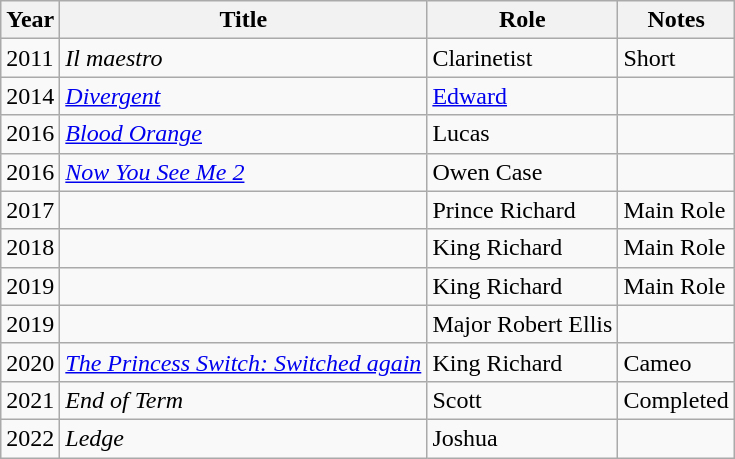<table class="wikitable sortable">
<tr>
<th>Year</th>
<th>Title</th>
<th>Role</th>
<th class="unsortable">Notes</th>
</tr>
<tr>
<td>2011</td>
<td><em>Il maestro</em></td>
<td>Clarinetist</td>
<td>Short</td>
</tr>
<tr>
<td>2014</td>
<td><em><a href='#'>Divergent</a></em></td>
<td><a href='#'>Edward</a></td>
<td></td>
</tr>
<tr>
<td>2016</td>
<td><em><a href='#'>Blood Orange</a></em></td>
<td>Lucas</td>
<td></td>
</tr>
<tr>
<td>2016</td>
<td><em><a href='#'>Now You See Me 2</a></em></td>
<td>Owen Case</td>
<td></td>
</tr>
<tr>
<td>2017</td>
<td><em></em></td>
<td>Prince Richard</td>
<td>Main Role</td>
</tr>
<tr>
<td>2018</td>
<td><em></em></td>
<td>King Richard</td>
<td>Main Role</td>
</tr>
<tr>
<td>2019</td>
<td><em></em></td>
<td>King Richard</td>
<td>Main Role</td>
</tr>
<tr>
<td>2019</td>
<td><em></em></td>
<td>Major Robert Ellis</td>
<td></td>
</tr>
<tr>
<td>2020</td>
<td><em><a href='#'>The Princess Switch: Switched again</a></em></td>
<td>King Richard</td>
<td>Cameo</td>
</tr>
<tr>
<td>2021</td>
<td><em>End of Term</em></td>
<td>Scott</td>
<td>Completed</td>
</tr>
<tr>
<td>2022</td>
<td><em>Ledge</em></td>
<td>Joshua</td>
<td></td>
</tr>
</table>
